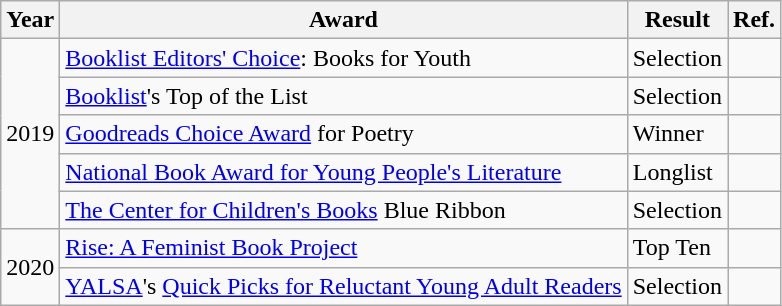<table class="wikitable">
<tr>
<th>Year</th>
<th>Award</th>
<th>Result</th>
<th>Ref.</th>
</tr>
<tr>
<td rowspan="5">2019</td>
<td><a href='#'>Booklist Editors' Choice</a>: Books for Youth</td>
<td>Selection</td>
<td></td>
</tr>
<tr>
<td><a href='#'>Booklist</a>'s Top of the List</td>
<td>Selection</td>
<td></td>
</tr>
<tr>
<td><a href='#'>Goodreads Choice Award</a> for Poetry</td>
<td>Winner</td>
<td></td>
</tr>
<tr>
<td><a href='#'>National Book Award for Young People's Literature</a></td>
<td>Longlist</td>
<td></td>
</tr>
<tr>
<td><a href='#'>The Center for Children's Books</a> Blue Ribbon</td>
<td>Selection</td>
<td></td>
</tr>
<tr>
<td rowspan="2">2020</td>
<td><a href='#'>Rise: A Feminist Book Project</a></td>
<td>Top Ten</td>
<td></td>
</tr>
<tr>
<td><a href='#'>YALSA</a>'s <a href='#'>Quick Picks for Reluctant Young Adult Readers</a></td>
<td>Selection</td>
<td></td>
</tr>
</table>
